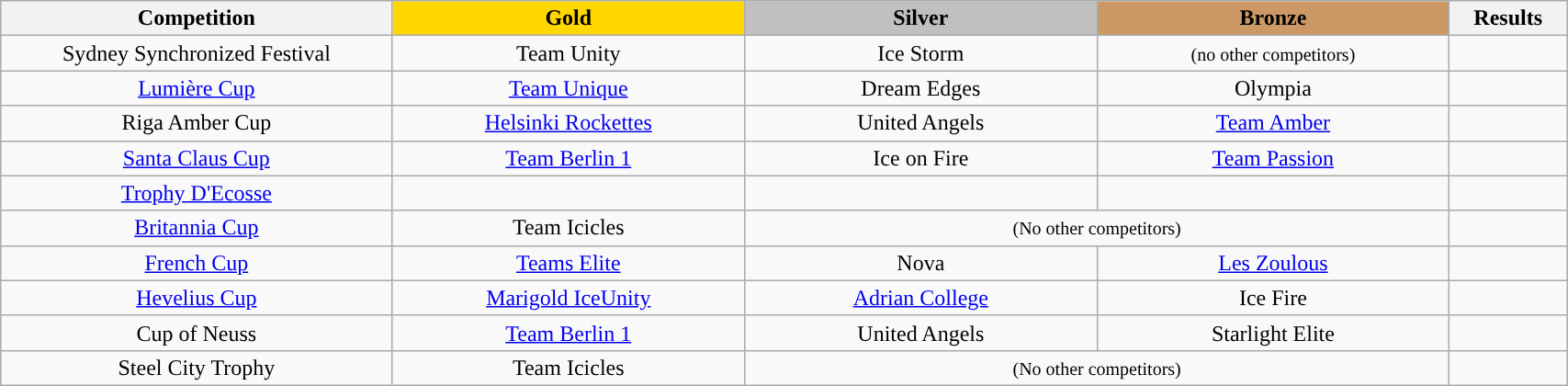<table class="wikitable" style="text-align:center; width:90%;">
<tr>
<th scope="col" style="text-align:center; width:25%;">Competition</th>
<td scope="col" style="text-align:center; width:22.5%; background:gold"><strong>Gold</strong></td>
<td scope="col" style="text-align:center; width:22.5%; background:silver"><strong>Silver</strong></td>
<td scope="col" style="text-align:center; width:22.5%; background:#c96"><strong>Bronze</strong></td>
<th scope="col" style="text-align:center; width:7.5%;">Results</th>
</tr>
<tr>
<td align="center">Sydney Synchronized Festival</td>
<td>Team Unity</td>
<td>Ice Storm</td>
<td><small>(no other competitors)</small></td>
<td></td>
</tr>
<tr>
<td><a href='#'>Lumière Cup</a></td>
<td><a href='#'>Team Unique</a></td>
<td>Dream Edges</td>
<td>Olympia</td>
<td></td>
</tr>
<tr>
<td>Riga Amber Cup</td>
<td><a href='#'>Helsinki Rockettes</a></td>
<td>United Angels</td>
<td><a href='#'>Team Amber</a></td>
<td></td>
</tr>
<tr>
<td><a href='#'>Santa Claus Cup</a></td>
<td><a href='#'>Team Berlin 1</a></td>
<td>Ice on Fire</td>
<td><a href='#'>Team Passion</a></td>
<td></td>
</tr>
<tr>
<td><a href='#'>Trophy D'Ecosse</a></td>
<td></td>
<td></td>
<td></td>
<td></td>
</tr>
<tr>
<td><a href='#'>Britannia Cup</a></td>
<td>Team Icicles</td>
<td colspan="2"><small>(No other competitors)</small></td>
<td></td>
</tr>
<tr>
<td><a href='#'>French Cup</a></td>
<td><a href='#'>Teams Elite</a></td>
<td>Nova</td>
<td><a href='#'>Les Zoulous</a></td>
<td></td>
</tr>
<tr>
<td><a href='#'>Hevelius Cup</a></td>
<td><a href='#'>Marigold IceUnity</a></td>
<td><a href='#'>Adrian College</a></td>
<td>Ice Fire</td>
<td></td>
</tr>
<tr>
<td>Cup of Neuss</td>
<td><a href='#'>Team Berlin 1</a></td>
<td>United Angels</td>
<td>Starlight Elite</td>
<td></td>
</tr>
<tr>
<td>Steel City Trophy</td>
<td>Team Icicles</td>
<td colspan="2"><small>(No other competitors)</small></td>
<td></td>
</tr>
</table>
